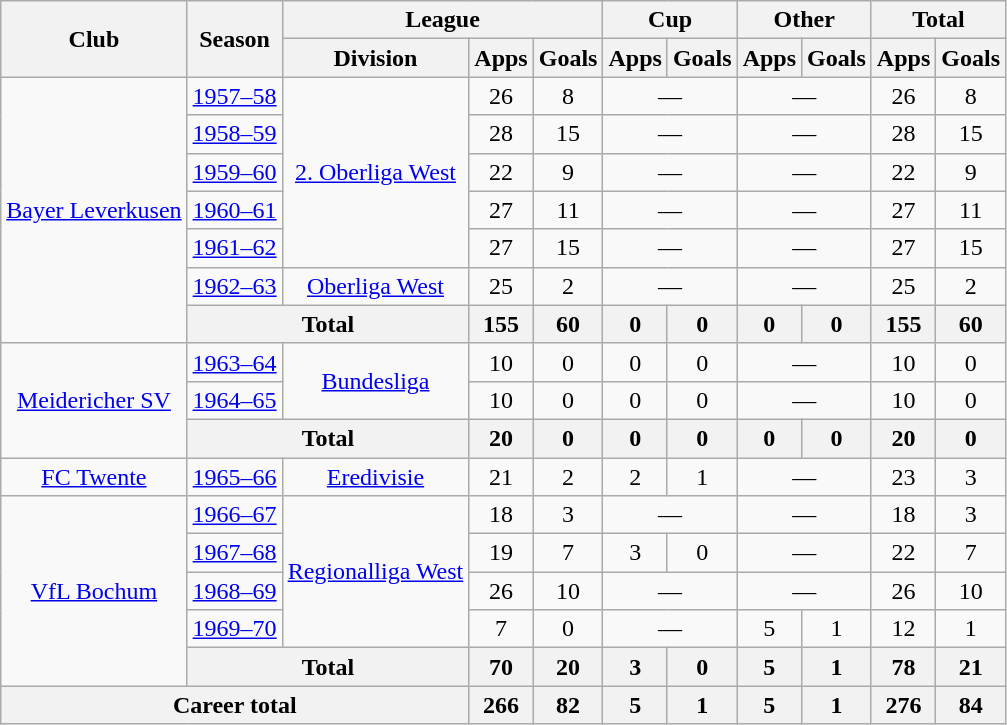<table class="wikitable" style="text-align:center">
<tr>
<th rowspan="2">Club</th>
<th rowspan="2">Season</th>
<th colspan="3">League</th>
<th colspan="2">Cup</th>
<th colspan="2">Other</th>
<th colspan="2">Total</th>
</tr>
<tr>
<th>Division</th>
<th>Apps</th>
<th>Goals</th>
<th>Apps</th>
<th>Goals</th>
<th>Apps</th>
<th>Goals</th>
<th>Apps</th>
<th>Goals</th>
</tr>
<tr>
<td rowspan="7"><a href='#'>Bayer Leverkusen</a></td>
<td><a href='#'>1957–58</a></td>
<td rowspan="5"><a href='#'>2. Oberliga West</a></td>
<td>26</td>
<td>8</td>
<td colspan="2">—</td>
<td colspan="2">—</td>
<td>26</td>
<td>8</td>
</tr>
<tr>
<td><a href='#'>1958–59</a></td>
<td>28</td>
<td>15</td>
<td colspan="2">—</td>
<td colspan="2">—</td>
<td>28</td>
<td>15</td>
</tr>
<tr>
<td><a href='#'>1959–60</a></td>
<td>22</td>
<td>9</td>
<td colspan="2">—</td>
<td colspan="2">—</td>
<td>22</td>
<td>9</td>
</tr>
<tr>
<td><a href='#'>1960–61</a></td>
<td>27</td>
<td>11</td>
<td colspan="2">—</td>
<td colspan="2">—</td>
<td>27</td>
<td>11</td>
</tr>
<tr>
<td><a href='#'>1961–62</a></td>
<td>27</td>
<td>15</td>
<td colspan="2">—</td>
<td colspan="2">—</td>
<td>27</td>
<td>15</td>
</tr>
<tr>
<td><a href='#'>1962–63</a></td>
<td><a href='#'>Oberliga West</a></td>
<td>25</td>
<td>2</td>
<td colspan="2">—</td>
<td colspan="2">—</td>
<td>25</td>
<td>2</td>
</tr>
<tr>
<th colspan="2">Total</th>
<th>155</th>
<th>60</th>
<th>0</th>
<th>0</th>
<th>0</th>
<th>0</th>
<th>155</th>
<th>60</th>
</tr>
<tr>
<td rowspan="3"><a href='#'>Meidericher SV</a></td>
<td><a href='#'>1963–64</a></td>
<td rowspan="2"><a href='#'>Bundesliga</a></td>
<td>10</td>
<td>0</td>
<td>0</td>
<td>0</td>
<td colspan="2">—</td>
<td>10</td>
<td>0</td>
</tr>
<tr>
<td><a href='#'>1964–65</a></td>
<td>10</td>
<td>0</td>
<td>0</td>
<td>0</td>
<td colspan="2">—</td>
<td>10</td>
<td>0</td>
</tr>
<tr>
<th colspan="2">Total</th>
<th>20</th>
<th>0</th>
<th>0</th>
<th>0</th>
<th>0</th>
<th>0</th>
<th>20</th>
<th>0</th>
</tr>
<tr>
<td><a href='#'>FC Twente</a></td>
<td><a href='#'>1965–66</a></td>
<td><a href='#'>Eredivisie</a></td>
<td>21</td>
<td>2</td>
<td>2</td>
<td>1</td>
<td colspan="2">—</td>
<td>23</td>
<td>3</td>
</tr>
<tr>
<td rowspan="5"><a href='#'>VfL Bochum</a></td>
<td><a href='#'>1966–67</a></td>
<td rowspan="4"><a href='#'>Regionalliga West</a></td>
<td>18</td>
<td>3</td>
<td colspan="2">—</td>
<td colspan="2">—</td>
<td>18</td>
<td>3</td>
</tr>
<tr>
<td><a href='#'>1967–68</a></td>
<td>19</td>
<td>7</td>
<td>3</td>
<td>0</td>
<td colspan="2">—</td>
<td>22</td>
<td>7</td>
</tr>
<tr>
<td><a href='#'>1968–69</a></td>
<td>26</td>
<td>10</td>
<td colspan="2">—</td>
<td colspan="2">—</td>
<td>26</td>
<td>10</td>
</tr>
<tr>
<td><a href='#'>1969–70</a></td>
<td>7</td>
<td>0</td>
<td colspan="2">—</td>
<td>5</td>
<td>1</td>
<td>12</td>
<td>1</td>
</tr>
<tr>
<th colspan="2">Total</th>
<th>70</th>
<th>20</th>
<th>3</th>
<th>0</th>
<th>5</th>
<th>1</th>
<th>78</th>
<th>21</th>
</tr>
<tr>
<th colspan="3">Career total</th>
<th>266</th>
<th>82</th>
<th>5</th>
<th>1</th>
<th>5</th>
<th>1</th>
<th>276</th>
<th>84</th>
</tr>
</table>
